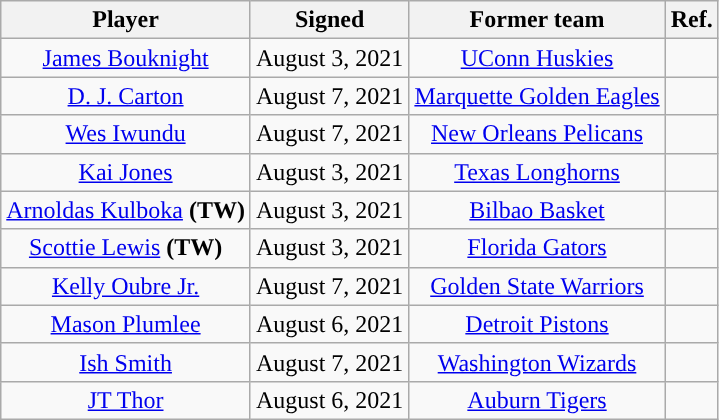<table class="wikitable sortable sortable" style="text-align: center">
<tr>
<th>Player</th>
<th>Signed</th>
<th>Former team</th>
<th>Ref.</th>
</tr>
<tr>
<td><a href='#'>James Bouknight</a></td>
<td>August 3, 2021</td>
<td><a href='#'>UConn Huskies</a></td>
<td></td>
</tr>
<tr>
<td><a href='#'>D. J. Carton</a></td>
<td>August 7, 2021</td>
<td><a href='#'>Marquette Golden Eagles</a></td>
<td></td>
</tr>
<tr>
<td><a href='#'>Wes Iwundu</a></td>
<td>August 7, 2021</td>
<td><a href='#'>New Orleans Pelicans</a></td>
<td></td>
</tr>
<tr>
<td><a href='#'>Kai Jones</a></td>
<td>August 3, 2021</td>
<td><a href='#'>Texas Longhorns</a></td>
<td></td>
</tr>
<tr>
<td><a href='#'>Arnoldas Kulboka</a> <strong>(TW)</strong></td>
<td>August 3, 2021</td>
<td><a href='#'>Bilbao Basket</a></td>
<td></td>
</tr>
<tr>
<td><a href='#'>Scottie Lewis</a> <strong>(TW)</strong></td>
<td>August 3, 2021</td>
<td><a href='#'>Florida Gators</a></td>
<td></td>
</tr>
<tr>
<td><a href='#'>Kelly Oubre Jr.</a></td>
<td>August 7, 2021</td>
<td><a href='#'>Golden State Warriors</a></td>
<td></td>
</tr>
<tr>
<td><a href='#'>Mason Plumlee</a></td>
<td>August 6, 2021</td>
<td><a href='#'>Detroit Pistons</a></td>
<td></td>
</tr>
<tr>
<td><a href='#'>Ish Smith</a></td>
<td>August 7, 2021</td>
<td><a href='#'>Washington Wizards</a></td>
<td></td>
</tr>
<tr>
<td><a href='#'>JT Thor</a></td>
<td>August 6, 2021</td>
<td><a href='#'>Auburn Tigers</a></td>
<td></td>
</tr>
</table>
